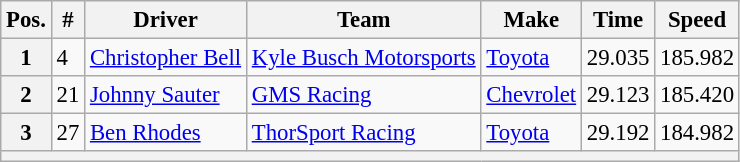<table class="wikitable" style="font-size:95%">
<tr>
<th>Pos.</th>
<th>#</th>
<th>Driver</th>
<th>Team</th>
<th>Make</th>
<th>Time</th>
<th>Speed</th>
</tr>
<tr>
<th>1</th>
<td>4</td>
<td><a href='#'>Christopher Bell</a></td>
<td><a href='#'>Kyle Busch Motorsports</a></td>
<td><a href='#'>Toyota</a></td>
<td>29.035</td>
<td>185.982</td>
</tr>
<tr>
<th>2</th>
<td>21</td>
<td><a href='#'>Johnny Sauter</a></td>
<td><a href='#'>GMS Racing</a></td>
<td><a href='#'>Chevrolet</a></td>
<td>29.123</td>
<td>185.420</td>
</tr>
<tr>
<th>3</th>
<td>27</td>
<td><a href='#'>Ben Rhodes</a></td>
<td><a href='#'>ThorSport Racing</a></td>
<td><a href='#'>Toyota</a></td>
<td>29.192</td>
<td>184.982</td>
</tr>
<tr>
<th colspan="7"></th>
</tr>
</table>
